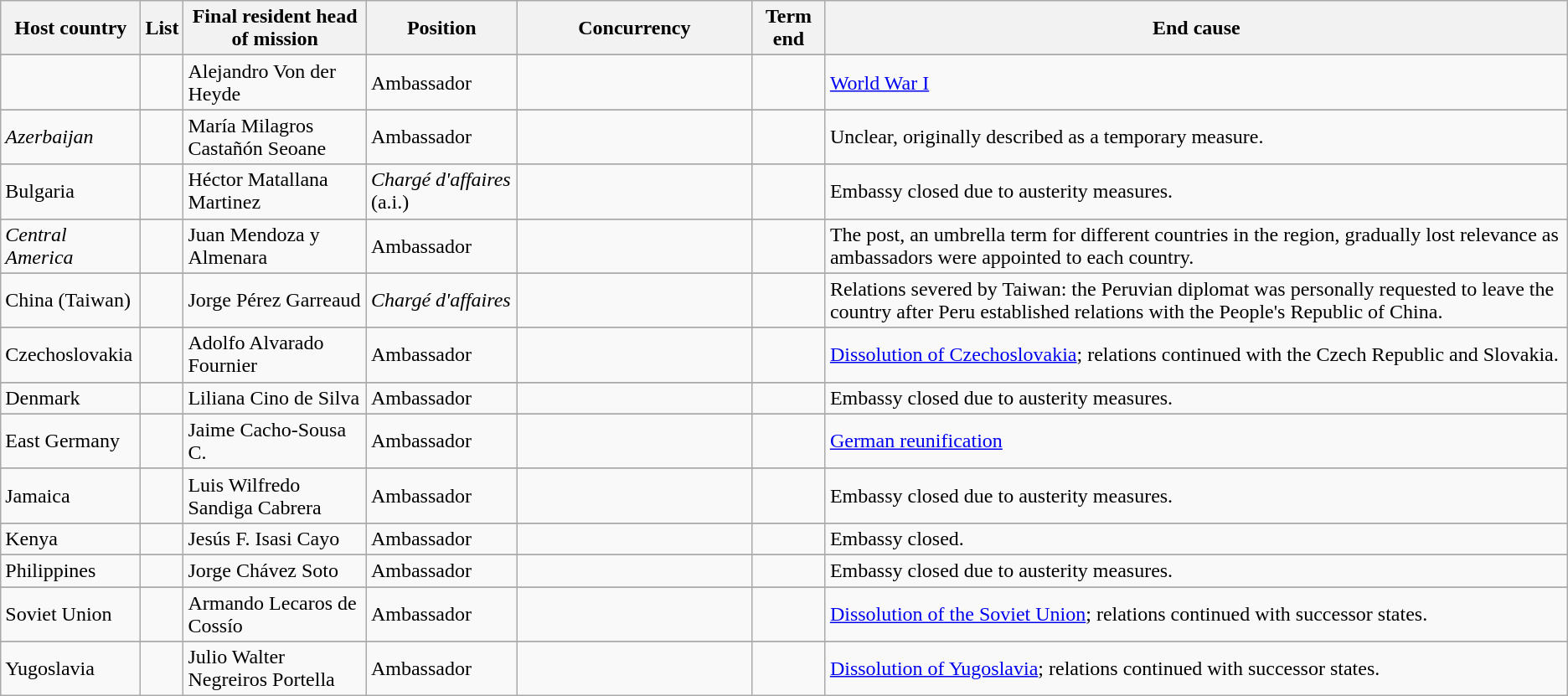<table class="wikitable sortable">
<tr>
<th>Host country</th>
<th>List</th>
<th>Final resident head of mission</th>
<th>Position</th>
<th style="width:15%;">Concurrency</th>
<th data-sort-type=Date>Term end</th>
<th>End cause</th>
</tr>
<tr valign="top">
</tr>
<tr id="Austria–Hungary">
<td></td>
<td></td>
<td>Alejandro Von der Heyde</td>
<td>Ambassador</td>
<td></td>
<td></td>
<td><a href='#'>World War I</a></td>
</tr>
<tr valign="top">
</tr>
<tr id="Azerbaijan">
<td><em>Azerbaijan</em></td>
<td></td>
<td>María Milagros Castañón Seoane</td>
<td>Ambassador</td>
<td></td>
<td></td>
<td>Unclear, originally described as a temporary measure.</td>
</tr>
<tr valign="top">
</tr>
<tr id="Bulgaria">
<td>Bulgaria</td>
<td></td>
<td>Héctor Matallana Martinez</td>
<td><em>Chargé d'affaires</em> (a.i.)</td>
<td></td>
<td></td>
<td>Embassy closed due to austerity measures.</td>
</tr>
<tr valign="top">
</tr>
<tr id="Central America">
<td><em>Central America</em></td>
<td></td>
<td>Juan Mendoza y Almenara</td>
<td>Ambassador</td>
<td></td>
<td></td>
<td>The post, an umbrella term for different countries in the region, gradually lost relevance as ambassadors were appointed to each country.</td>
</tr>
<tr valign="top">
</tr>
<tr id="Nationalist China">
<td>China (Taiwan)</td>
<td></td>
<td>Jorge Pérez Garreaud</td>
<td><em>Chargé d'affaires</em></td>
<td></td>
<td></td>
<td>Relations severed by Taiwan: the Peruvian diplomat was personally requested to leave the country after Peru established relations with the People's Republic of China.</td>
</tr>
<tr valign="top">
</tr>
<tr id="Czechoslovakia">
<td>Czechoslovakia</td>
<td></td>
<td>Adolfo Alvarado Fournier</td>
<td>Ambassador</td>
<td></td>
<td><em></em></td>
<td><a href='#'>Dissolution of Czechoslovakia</a>; relations continued with the Czech Republic and Slovakia.</td>
</tr>
<tr valign="top">
</tr>
<tr id="Denmark">
<td>Denmark</td>
<td></td>
<td>Liliana Cino de Silva</td>
<td>Ambassador</td>
<td></td>
<td></td>
<td>Embassy closed due to austerity measures.</td>
</tr>
<tr valign="top">
</tr>
<tr id="East Germany">
<td>East Germany</td>
<td></td>
<td>Jaime Cacho-Sousa C.</td>
<td>Ambassador</td>
<td></td>
<td></td>
<td><a href='#'>German reunification</a></td>
</tr>
<tr valign="top">
</tr>
<tr id="Jamaica">
<td>Jamaica</td>
<td></td>
<td>Luis Wilfredo Sandiga Cabrera</td>
<td>Ambassador</td>
<td></td>
<td></td>
<td>Embassy closed due to austerity measures.</td>
</tr>
<tr valign="top">
</tr>
<tr id="Kenya">
<td>Kenya</td>
<td></td>
<td>Jesús F. Isasi Cayo</td>
<td>Ambassador</td>
<td></td>
<td></td>
<td>Embassy closed.</td>
</tr>
<tr valign="top">
</tr>
<tr id="Philippines">
<td>Philippines</td>
<td></td>
<td>Jorge Chávez Soto</td>
<td>Ambassador</td>
<td></td>
<td></td>
<td>Embassy closed due to austerity measures.</td>
</tr>
<tr valign="top">
</tr>
<tr id="Soviet Union">
<td>Soviet Union</td>
<td></td>
<td>Armando Lecaros de Cossío</td>
<td>Ambassador</td>
<td></td>
<td></td>
<td><a href='#'>Dissolution of the Soviet Union</a>; relations continued with successor states.</td>
</tr>
<tr valign="top">
</tr>
<tr id="Yugoslavia">
<td>Yugoslavia</td>
<td></td>
<td>Julio Walter Negreiros Portella</td>
<td>Ambassador</td>
<td></td>
<td></td>
<td><a href='#'>Dissolution of Yugoslavia</a>; relations continued with successor states.</td>
</tr>
</table>
